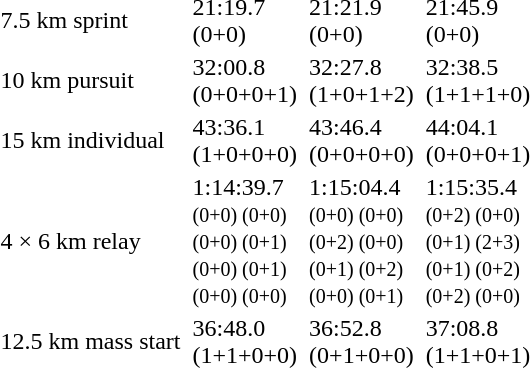<table>
<tr>
<td>7.5 km sprint<br></td>
<td></td>
<td>21:19.7<br>(0+0)</td>
<td></td>
<td>21:21.9<br>(0+0)</td>
<td></td>
<td>21:45.9<br>(0+0)</td>
</tr>
<tr>
<td>10 km pursuit<br></td>
<td></td>
<td>32:00.8<br>(0+0+0+1)</td>
<td></td>
<td>32:27.8<br>(1+0+1+2)</td>
<td></td>
<td>32:38.5<br>(1+1+1+0)</td>
</tr>
<tr>
<td>15 km individual<br></td>
<td></td>
<td>43:36.1<br>(1+0+0+0)</td>
<td></td>
<td>43:46.4<br>(0+0+0+0)</td>
<td></td>
<td>44:04.1<br>(0+0+0+1)</td>
</tr>
<tr>
<td>4 × 6 km relay<br></td>
<td></td>
<td>1:14:39.7<br><small>(0+0) (0+0)<br>(0+0) (0+1)<br>(0+0) (0+1)<br>(0+0) (0+0)</small></td>
<td></td>
<td>1:15:04.4<br><small>(0+0) (0+0)<br>(0+2) (0+0)<br>(0+1) (0+2)<br>(0+0) (0+1)</small></td>
<td></td>
<td>1:15:35.4<br><small>(0+2) (0+0)<br>(0+1) (2+3)<br>(0+1) (0+2)<br>(0+2) (0+0)</small></td>
</tr>
<tr>
<td>12.5 km mass start<br></td>
<td></td>
<td>36:48.0<br>(1+1+0+0)</td>
<td></td>
<td>36:52.8<br>(0+1+0+0)</td>
<td></td>
<td>37:08.8<br>(1+1+0+1)</td>
</tr>
</table>
